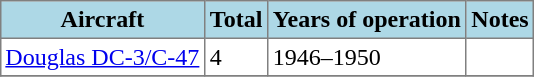<table class="toccolours sortable" border="1" cellpadding="3" style="margin: 1em auto; border-collapse: collapse;">
<tr bgcolor=lightblue>
<th>Aircraft</th>
<th>Total</th>
<th>Years of operation</th>
<th>Notes</th>
</tr>
<tr>
<td><a href='#'>Douglas DC-3/C-47</a></td>
<td>4</td>
<td>1946–1950</td>
<td></td>
</tr>
<tr>
</tr>
</table>
